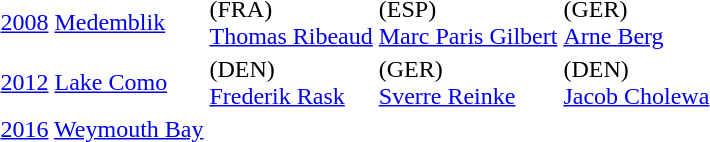<table>
<tr>
<td><a href='#'>2008</a> <a href='#'>Medemblik</a></td>
<td> (FRA)<br><a href='#'>Thomas Ribeaud</a></td>
<td> (ESP)<br><a href='#'>Marc Paris Gilbert</a></td>
<td> (GER)<br><a href='#'>Arne Berg</a></td>
</tr>
<tr>
<td><a href='#'>2012</a> <a href='#'>Lake Como</a></td>
<td> (DEN)<br><a href='#'>Frederik Rask</a></td>
<td> (GER)<br><a href='#'>Sverre Reinke</a></td>
<td> (DEN)<br><a href='#'>Jacob Cholewa</a></td>
</tr>
<tr>
<td><a href='#'>2016</a> <a href='#'>Weymouth Bay</a></td>
<td></td>
<td></td>
<td></td>
</tr>
<tr>
</tr>
</table>
